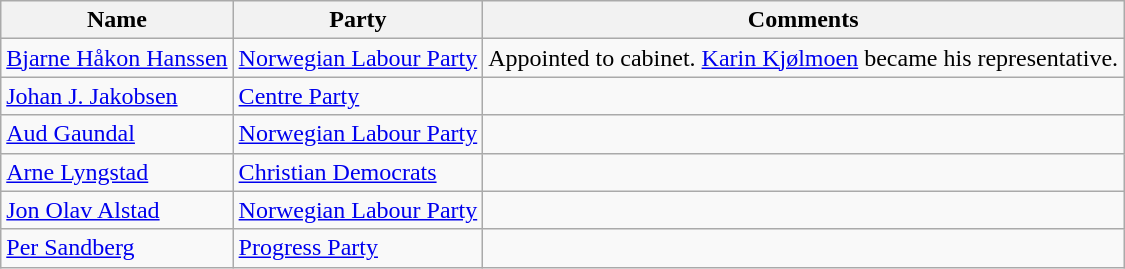<table class="wikitable">
<tr>
<th>Name</th>
<th>Party</th>
<th>Comments</th>
</tr>
<tr>
<td><a href='#'>Bjarne Håkon Hanssen</a></td>
<td><a href='#'>Norwegian Labour Party</a></td>
<td>Appointed to cabinet. <a href='#'>Karin Kjølmoen</a> became his representative.</td>
</tr>
<tr>
<td><a href='#'>Johan J. Jakobsen</a></td>
<td><a href='#'>Centre Party</a></td>
<td></td>
</tr>
<tr>
<td><a href='#'>Aud Gaundal</a></td>
<td><a href='#'>Norwegian Labour Party</a></td>
<td></td>
</tr>
<tr>
<td><a href='#'>Arne Lyngstad</a></td>
<td><a href='#'>Christian Democrats</a></td>
<td></td>
</tr>
<tr>
<td><a href='#'>Jon Olav Alstad</a></td>
<td><a href='#'>Norwegian Labour Party</a></td>
<td></td>
</tr>
<tr>
<td><a href='#'>Per Sandberg</a></td>
<td><a href='#'>Progress Party</a></td>
<td></td>
</tr>
</table>
